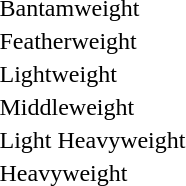<table>
<tr>
<td>Bantamweight<br> </td>
<td></td>
<td></td>
<td></td>
</tr>
<tr>
<td>Featherweight<br> </td>
<td></td>
<td></td>
<td></td>
</tr>
<tr>
<td>Lightweight<br></td>
<td></td>
<td></td>
<td></td>
</tr>
<tr>
<td>Middleweight<br></td>
<td></td>
<td></td>
<td></td>
</tr>
<tr>
<td>Light Heavyweight<br> </td>
<td></td>
<td></td>
<td></td>
</tr>
<tr>
<td>Heavyweight<br> </td>
<td></td>
<td></td>
<td></td>
</tr>
</table>
